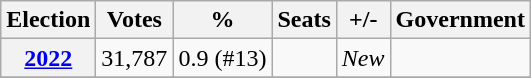<table class="wikitable" style="text-align:right;">
<tr>
<th>Election</th>
<th>Votes</th>
<th>%</th>
<th>Seats</th>
<th>+/-</th>
<th>Government</th>
</tr>
<tr>
<th><a href='#'>2022</a></th>
<td>31,787</td>
<td>0.9 (#13)</td>
<td></td>
<td><em>New</em></td>
<td></td>
</tr>
<tr>
</tr>
</table>
